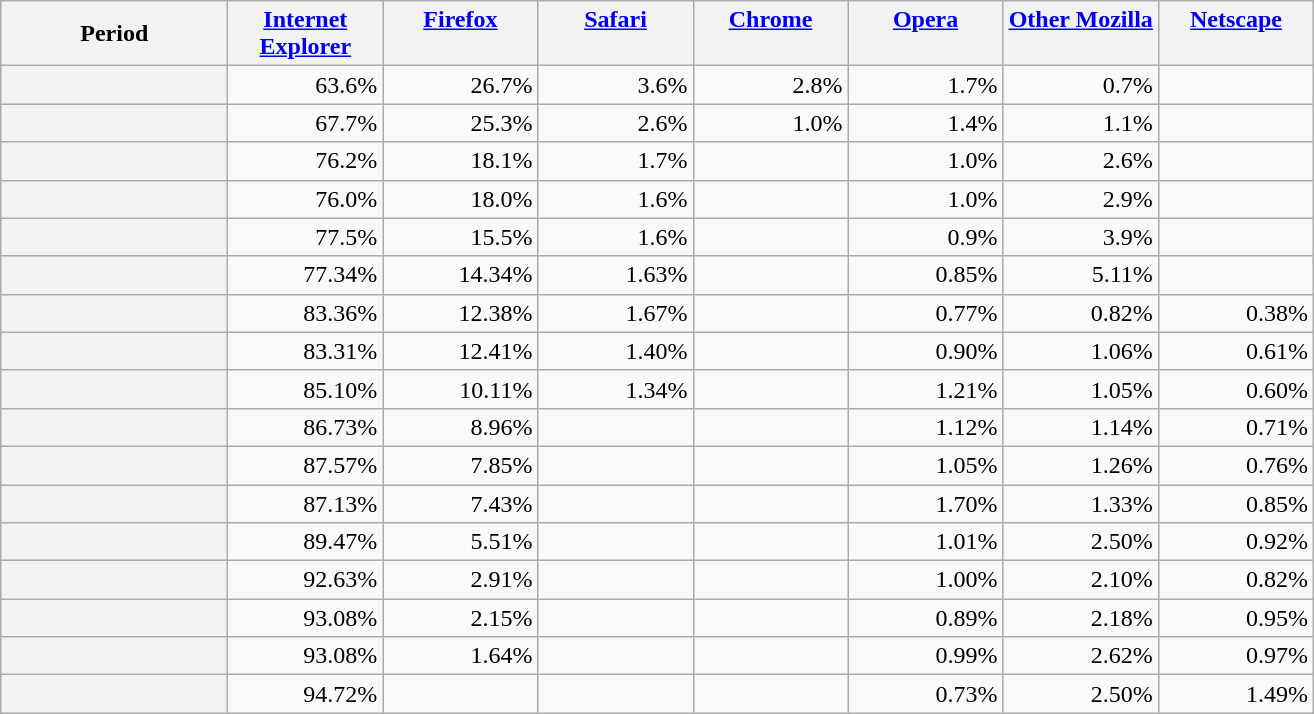<table class="wikitable plainrowheaders sortable" style="text-align:right;white-space:nowrap">
<tr>
<th scope="col" style="width:9em">Period<br></th>
<th scope="col" style="width:6em"><a href='#'>Internet<br>Explorer</a><br></th>
<th scope="col" style="width:6em"><a href='#'>Firefox</a><br><br></th>
<th scope="col" style="width:6em"><a href='#'>Safari</a><br><br></th>
<th scope="col" style="width:6em"><a href='#'>Chrome</a><br><br></th>
<th scope="col" style="width:6em"><a href='#'>Opera</a><br><br></th>
<th scope="col" style="width:6em"><a href='#'>Other Mozilla</a><br><br></th>
<th scope="col" style="width:6em"><a href='#'>Netscape</a><br><br></th>
</tr>
<tr>
<th scope="row" style="text-align:right;"> </th>
<td>63.6%</td>
<td>26.7%</td>
<td>3.6%</td>
<td>2.8%</td>
<td>1.7%</td>
<td>0.7%</td>
<td></td>
</tr>
<tr>
<th scope="row" style="text-align:right;"> </th>
<td>67.7%</td>
<td>25.3%</td>
<td>2.6%</td>
<td>1.0%</td>
<td>1.4%</td>
<td>1.1%</td>
<td></td>
</tr>
<tr>
<th scope="row" style="text-align:right;"> </th>
<td>76.2%</td>
<td>18.1%</td>
<td>1.7%</td>
<td></td>
<td>1.0%</td>
<td>2.6%</td>
<td></td>
</tr>
<tr>
<th scope="row" style="text-align:right;"> </th>
<td>76.0%</td>
<td>18.0%</td>
<td>1.6%</td>
<td></td>
<td>1.0%</td>
<td>2.9%</td>
<td></td>
</tr>
<tr>
<th scope="row" style="text-align:right;"> </th>
<td>77.5%</td>
<td>15.5%</td>
<td>1.6%</td>
<td></td>
<td>0.9%</td>
<td>3.9%</td>
<td></td>
</tr>
<tr>
<th scope="row" style="text-align:right;"> </th>
<td>77.34%</td>
<td>14.34%</td>
<td>1.63%</td>
<td></td>
<td>0.85%</td>
<td>5.11%</td>
<td></td>
</tr>
<tr>
<th scope="row" style="text-align:right;"> </th>
<td>83.36%</td>
<td>12.38%</td>
<td>1.67%</td>
<td></td>
<td>0.77%</td>
<td>0.82%</td>
<td>0.38%</td>
</tr>
<tr>
<th scope="row" style="text-align:right;"> </th>
<td>83.31%</td>
<td>12.41%</td>
<td>1.40%</td>
<td></td>
<td>0.90%</td>
<td>1.06%</td>
<td>0.61%</td>
</tr>
<tr>
<th scope="row" style="text-align:right;"> </th>
<td>85.10%</td>
<td>10.11%</td>
<td>1.34%</td>
<td></td>
<td>1.21%</td>
<td>1.05%</td>
<td>0.60%</td>
</tr>
<tr>
<th scope="row" style="text-align:right;"> </th>
<td>86.73%</td>
<td>8.96%</td>
<td></td>
<td></td>
<td>1.12%</td>
<td>1.14%</td>
<td>0.71%</td>
</tr>
<tr>
<th scope="row" style="text-align:right;"> </th>
<td>87.57%</td>
<td>7.85%</td>
<td></td>
<td></td>
<td>1.05%</td>
<td>1.26%</td>
<td>0.76%</td>
</tr>
<tr>
<th scope="row" style="text-align:right;"> </th>
<td>87.13%</td>
<td>7.43%</td>
<td></td>
<td></td>
<td>1.70%</td>
<td>1.33%</td>
<td>0.85%</td>
</tr>
<tr>
<th scope="row" style="text-align:right;"> </th>
<td>89.47%</td>
<td>5.51%</td>
<td></td>
<td></td>
<td>1.01%</td>
<td>2.50%</td>
<td>0.92%</td>
</tr>
<tr>
<th scope="row" style="text-align:right;"> </th>
<td>92.63%</td>
<td>2.91%</td>
<td></td>
<td></td>
<td>1.00%</td>
<td>2.10%</td>
<td>0.82%</td>
</tr>
<tr>
<th scope="row" style="text-align:right;"> </th>
<td>93.08%</td>
<td>2.15%</td>
<td></td>
<td></td>
<td>0.89%</td>
<td>2.18%</td>
<td>0.95%</td>
</tr>
<tr>
<th scope="row" style="text-align:right;"> </th>
<td>93.08%</td>
<td>1.64%</td>
<td></td>
<td></td>
<td>0.99%</td>
<td>2.62%</td>
<td>0.97%</td>
</tr>
<tr>
<th scope="row" style="text-align:right;"> </th>
<td>94.72%</td>
<td></td>
<td></td>
<td></td>
<td>0.73%</td>
<td>2.50%</td>
<td>1.49%</td>
</tr>
</table>
